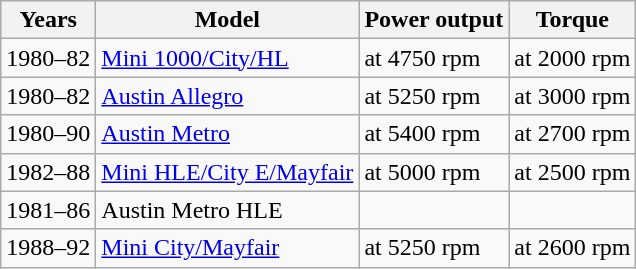<table class="wikitable">
<tr>
<th>Years</th>
<th>Model</th>
<th>Power output</th>
<th>Torque</th>
</tr>
<tr>
<td>1980–82</td>
<td><a href='#'>Mini 1000/City/HL</a></td>
<td> at 4750 rpm</td>
<td> at 2000 rpm</td>
</tr>
<tr>
<td>1980–82</td>
<td><a href='#'>Austin Allegro</a></td>
<td> at 5250 rpm</td>
<td> at 3000 rpm</td>
</tr>
<tr>
<td>1980–90</td>
<td><a href='#'>Austin Metro</a></td>
<td> at 5400 rpm</td>
<td> at 2700 rpm</td>
</tr>
<tr>
<td>1982–88</td>
<td><a href='#'>Mini HLE/City E/Mayfair</a></td>
<td> at 5000 rpm</td>
<td> at 2500 rpm</td>
</tr>
<tr>
<td>1981–86</td>
<td>Austin Metro HLE</td>
<td></td>
<td></td>
</tr>
<tr>
<td>1988–92</td>
<td><a href='#'>Mini City/Mayfair</a></td>
<td> at 5250 rpm</td>
<td> at 2600 rpm</td>
</tr>
</table>
